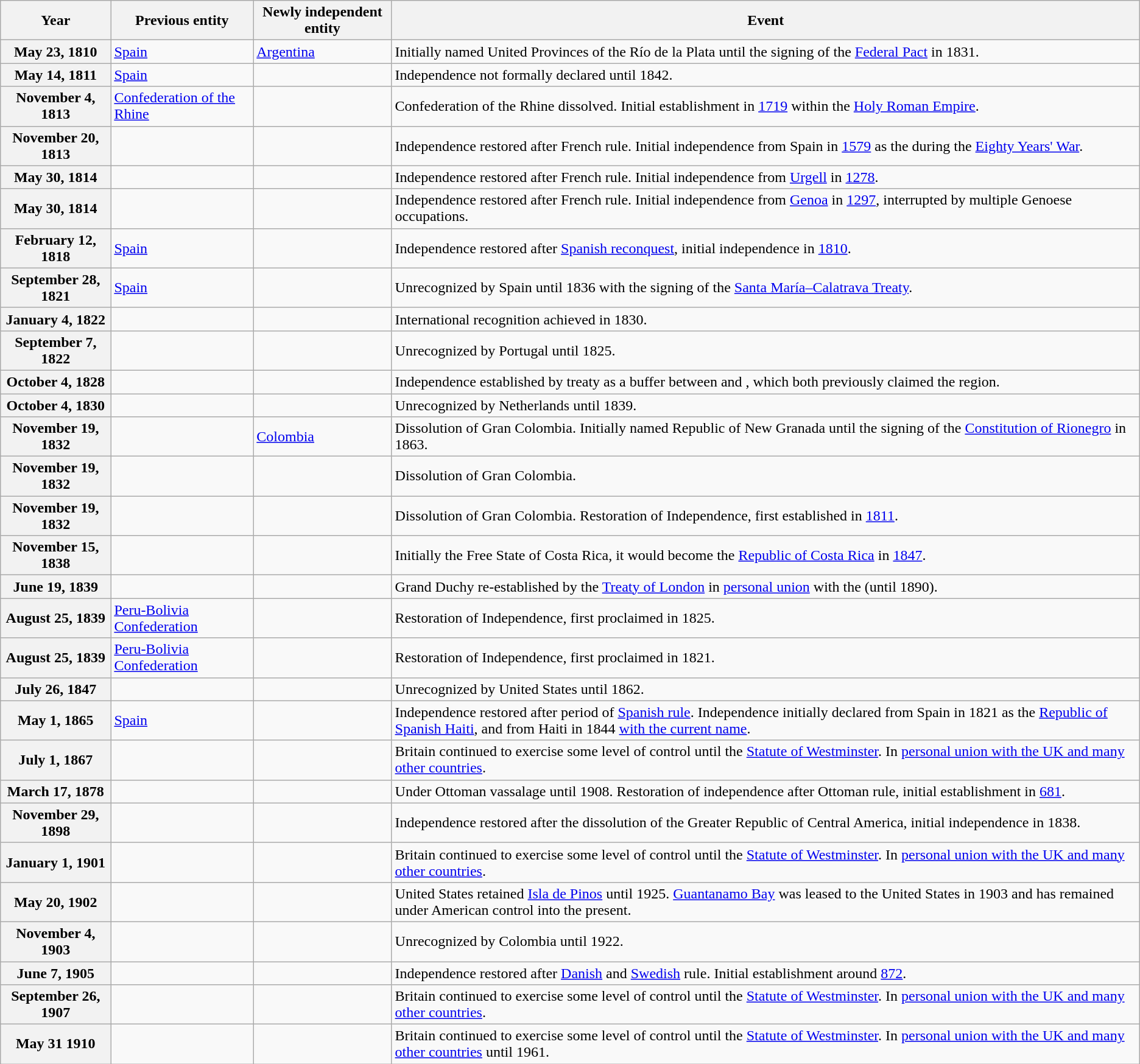<table class="wikitable">
<tr>
<th scope=col>Year</th>
<th scope=col>Previous entity</th>
<th scope=col>Newly independent entity</th>
<th scope=col>Event</th>
</tr>
<tr>
<th>May 23, 1810</th>
<td> <a href='#'>Spain</a></td>
<td> <a href='#'>Argentina</a></td>
<td>Initially named United Provinces of the Río de la Plata until the signing of the <a href='#'>Federal Pact</a> in 1831.</td>
</tr>
<tr>
<th>May 14, 1811</th>
<td> <a href='#'>Spain</a></td>
<td></td>
<td>Independence not formally declared until 1842.</td>
</tr>
<tr>
<th>November 4, 1813</th>
<td> <a href='#'>Confederation of the Rhine</a></td>
<td></td>
<td>Confederation of the Rhine dissolved. Initial establishment in <a href='#'>1719</a> within the <a href='#'>Holy Roman Empire</a>.</td>
</tr>
<tr>
<th>November 20, 1813</th>
<td></td>
<td></td>
<td>Independence restored after French rule. Initial independence from Spain in <a href='#'>1579</a> as the  during the <a href='#'>Eighty Years' War</a>.</td>
</tr>
<tr>
<th>May 30, 1814</th>
<td></td>
<td></td>
<td>Independence restored after French rule. Initial independence from <a href='#'>Urgell</a> in <a href='#'>1278</a>.</td>
</tr>
<tr>
<th>May 30, 1814</th>
<td></td>
<td></td>
<td>Independence restored after French rule. Initial independence from <a href='#'>Genoa</a> in <a href='#'>1297</a>, interrupted by multiple Genoese occupations.</td>
</tr>
<tr>
<th>February 12, 1818</th>
<td> <a href='#'>Spain</a></td>
<td></td>
<td>Independence restored after <a href='#'>Spanish reconquest</a>, initial independence in <a href='#'>1810</a>.</td>
</tr>
<tr>
<th>September 28, 1821</th>
<td> <a href='#'>Spain</a></td>
<td></td>
<td>Unrecognized by Spain until 1836 with the signing of the <a href='#'>Santa María–Calatrava Treaty</a>.</td>
</tr>
<tr>
<th>January 4, 1822</th>
<td></td>
<td></td>
<td>International recognition achieved in 1830.</td>
</tr>
<tr>
<th>September 7, 1822</th>
<td></td>
<td></td>
<td>Unrecognized by Portugal until 1825.</td>
</tr>
<tr>
<th>October 4, 1828</th>
<td></td>
<td></td>
<td>Independence established by treaty as a buffer between  and , which both previously claimed the region.</td>
</tr>
<tr>
<th>October 4, 1830</th>
<td></td>
<td></td>
<td>Unrecognized by Netherlands until 1839.</td>
</tr>
<tr>
<th>November 19, 1832</th>
<td></td>
<td> <a href='#'>Colombia</a></td>
<td>Dissolution of Gran Colombia. Initially named Republic of New Granada until the signing of the <a href='#'>Constitution of Rionegro</a> in 1863.</td>
</tr>
<tr>
<th>November 19, 1832</th>
<td></td>
<td></td>
<td>Dissolution of Gran Colombia.</td>
</tr>
<tr>
<th>November 19, 1832</th>
<td></td>
<td></td>
<td>Dissolution of Gran Colombia. Restoration of Independence, first established in <a href='#'>1811</a>.</td>
</tr>
<tr>
<th>November 15, 1838</th>
<td></td>
<td></td>
<td>Initially the Free State of Costa Rica, it would become the  <a href='#'>Republic of Costa Rica</a> in <a href='#'>1847</a>.</td>
</tr>
<tr>
<th>June 19, 1839</th>
<td></td>
<td></td>
<td>Grand Duchy re-established by the <a href='#'>Treaty of London</a> in <a href='#'>personal union</a> with the  (until 1890).</td>
</tr>
<tr>
<th>August 25, 1839</th>
<td> <a href='#'>Peru-Bolivia Confederation</a></td>
<td></td>
<td>Restoration of Independence, first proclaimed in 1825.</td>
</tr>
<tr>
<th>August 25, 1839</th>
<td> <a href='#'>Peru-Bolivia Confederation</a></td>
<td></td>
<td>Restoration of Independence, first proclaimed in 1821.</td>
</tr>
<tr>
<th>July 26, 1847</th>
<td></td>
<td></td>
<td>Unrecognized by United States until 1862.</td>
</tr>
<tr>
<th>May 1, 1865</th>
<td> <a href='#'>Spain</a></td>
<td></td>
<td>Independence restored after period of <a href='#'>Spanish rule</a>. Independence initially declared from Spain in 1821 as the <a href='#'>Republic of Spanish Haiti</a>, and from Haiti in 1844 <a href='#'>with the current name</a>.</td>
</tr>
<tr>
<th>July 1, 1867</th>
<td></td>
<td></td>
<td>Britain continued to exercise some level of control until the <a href='#'>Statute of Westminster</a>. In <a href='#'>personal union with the UK and many other countries</a>.</td>
</tr>
<tr>
<th>March 17, 1878</th>
<td></td>
<td></td>
<td>Under Ottoman vassalage until 1908. Restoration of independence after Ottoman rule, initial establishment in <a href='#'>681</a>.</td>
</tr>
<tr>
<th>November 29, 1898</th>
<td></td>
<td></td>
<td>Independence restored after the dissolution of the Greater Republic of Central America, initial independence in 1838.</td>
</tr>
<tr>
<th>January 1, 1901</th>
<td></td>
<td></td>
<td>Britain continued to exercise some level of control until the <a href='#'>Statute of Westminster</a>. In <a href='#'>personal union with the UK and many other countries</a>.</td>
</tr>
<tr>
<th>May 20, 1902</th>
<td></td>
<td></td>
<td>United States retained <a href='#'>Isla de Pinos</a> until 1925. <a href='#'>Guantanamo Bay</a> was leased to the United States in 1903 and has remained under American control into the present.</td>
</tr>
<tr>
<th>November 4, 1903</th>
<td></td>
<td></td>
<td>Unrecognized by Colombia until 1922.</td>
</tr>
<tr>
<th>June 7, 1905</th>
<td></td>
<td></td>
<td>Independence restored after <a href='#'>Danish</a> and <a href='#'>Swedish</a> rule. Initial establishment around <a href='#'>872</a>.</td>
</tr>
<tr>
<th>September 26, 1907</th>
<td></td>
<td></td>
<td>Britain continued to exercise some level of control until the <a href='#'>Statute of Westminster</a>. In <a href='#'>personal union with the UK and many other countries</a>.</td>
</tr>
<tr>
<th>May 31 1910</th>
<td></td>
<td></td>
<td>Britain continued to exercise some level of control until the <a href='#'>Statute of Westminster</a>. In <a href='#'>personal union with the UK and many other countries</a> until 1961.</td>
</tr>
</table>
